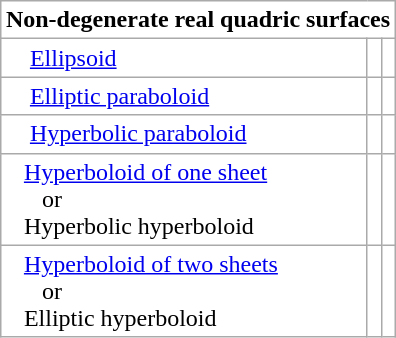<table class="wikitable" style="background-color: white; margin: 1em auto 1em auto">
<tr>
<th colspan="3" style="background-color: white;">Non-degenerate real quadric surfaces</th>
</tr>
<tr>
<td>    <a href='#'>Ellipsoid</a></td>
<td></td>
<td></td>
</tr>
<tr>
<td>    <a href='#'>Elliptic paraboloid</a></td>
<td></td>
<td></td>
</tr>
<tr>
<td>    <a href='#'>Hyperbolic paraboloid</a></td>
<td></td>
<td></td>
</tr>
<tr>
<td>   <a href='#'>Hyperboloid of one sheet</a> <br>      or<br>   Hyperbolic hyperboloid</td>
<td></td>
<td></td>
</tr>
<tr>
<td>   <a href='#'>Hyperboloid of two sheets</a> <br>      or<br>   Elliptic hyperboloid</td>
<td></td>
<td></td>
</tr>
</table>
